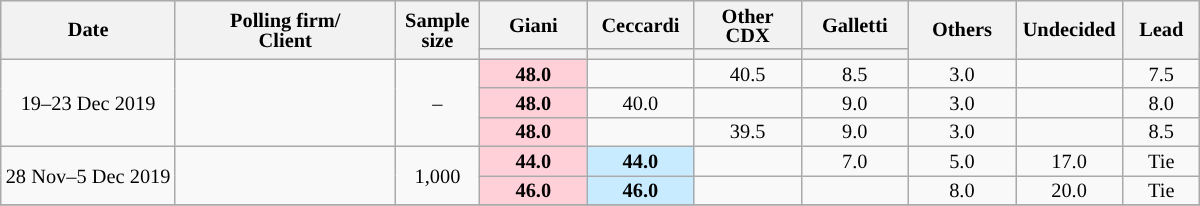<table class="wikitable collapsible collapsed" style="text-align:center;font-size:85%;line-height:13px">
<tr style="height:30px; background-color:#E9E9E9">
<th style="width:110px;" rowspan="2">Date</th>
<th style="width:140px;" rowspan="2">Polling firm/<br>Client</th>
<th style="width:50px;" rowspan="2">Sample size</th>
<th style="width:65px;">Giani</th>
<th style="width:65px;">Ceccardi</th>
<th style="width:65px;">Other CDX</th>
<th style="width:65px;">Galletti</th>
<th style="width:65px;" rowspan="2">Others</th>
<th style="width:65px;" rowspan="2">Undecided</th>
<th style="width:45px;" rowspan="2">Lead</th>
</tr>
<tr>
<th style="background:"></th>
<th style="background:"></th>
<th style="background:"></th>
<th style="background:"></th>
</tr>
<tr>
<td rowspan="3">19–23 Dec 2019</td>
<td rowspan="3"></td>
<td rowspan="3">–</td>
<td style="background:#FFD0D7"><strong>48.0</strong></td>
<td></td>
<td>40.5</td>
<td>8.5</td>
<td>3.0</td>
<td></td>
<td style="background:">7.5</td>
</tr>
<tr>
<td style="background:#FFD0D7"><strong>48.0</strong></td>
<td>40.0</td>
<td></td>
<td>9.0</td>
<td>3.0</td>
<td></td>
<td style="background:">8.0</td>
</tr>
<tr>
<td style="background:#FFD0D7"><strong>48.0</strong></td>
<td></td>
<td>39.5</td>
<td>9.0</td>
<td>3.0</td>
<td></td>
<td style="background:">8.5</td>
</tr>
<tr>
<td rowspan="2">28 Nov–5 Dec 2019</td>
<td rowspan="2"></td>
<td rowspan="2">1,000</td>
<td style="background:#FFD0D7"><strong>44.0</strong></td>
<td style="background:#C8EBFF"><strong>44.0</strong></td>
<td></td>
<td>7.0</td>
<td>5.0</td>
<td>17.0</td>
<td>Tie</td>
</tr>
<tr>
<td style="background:#FFD0D7"><strong>46.0</strong></td>
<td style="background:#C8EBFF"><strong>46.0</strong></td>
<td></td>
<td></td>
<td>8.0</td>
<td>20.0</td>
<td>Tie</td>
</tr>
<tr>
</tr>
</table>
